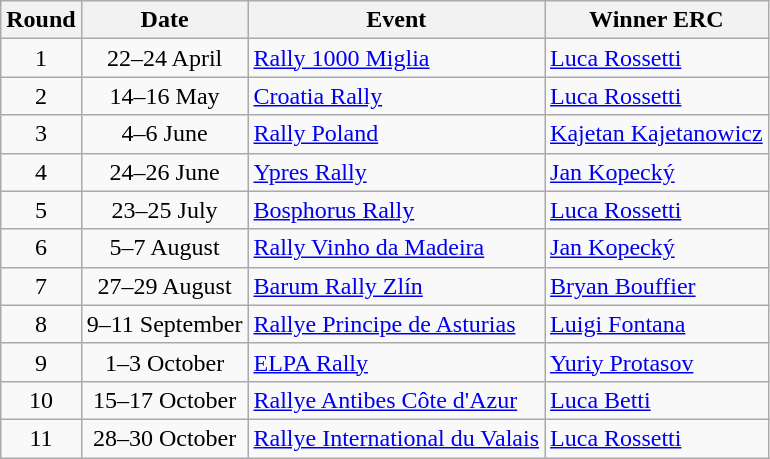<table class="wikitable" style="text-align:center; style="font-size: 95%">
<tr>
<th>Round</th>
<th>Date</th>
<th>Event</th>
<th>Winner ERC</th>
</tr>
<tr>
<td>1</td>
<td>22–24 April</td>
<td align=left> <a href='#'>Rally 1000 Miglia</a></td>
<td align=left> <a href='#'>Luca Rossetti</a></td>
</tr>
<tr>
<td>2</td>
<td>14–16 May</td>
<td align=left> <a href='#'>Croatia Rally</a></td>
<td align=left> <a href='#'>Luca Rossetti</a></td>
</tr>
<tr>
<td>3</td>
<td>4–6 June</td>
<td align=left> <a href='#'>Rally Poland</a></td>
<td align=left> <a href='#'>Kajetan Kajetanowicz</a></td>
</tr>
<tr>
<td>4</td>
<td>24–26 June</td>
<td align=left> <a href='#'>Ypres Rally</a></td>
<td align=left> <a href='#'>Jan Kopecký</a></td>
</tr>
<tr>
<td>5</td>
<td>23–25 July</td>
<td align=left> <a href='#'>Bosphorus Rally</a></td>
<td align=left> <a href='#'>Luca Rossetti</a></td>
</tr>
<tr>
<td>6</td>
<td>5–7 August</td>
<td align=left> <a href='#'>Rally Vinho da Madeira</a></td>
<td align=left> <a href='#'>Jan Kopecký</a></td>
</tr>
<tr>
<td>7</td>
<td>27–29 August</td>
<td align=left> <a href='#'>Barum Rally Zlín</a></td>
<td align=left> <a href='#'>Bryan Bouffier</a></td>
</tr>
<tr>
<td>8</td>
<td>9–11 September</td>
<td align=left> <a href='#'>Rallye Principe de Asturias</a></td>
<td align=left> <a href='#'>Luigi Fontana</a></td>
</tr>
<tr>
<td>9</td>
<td>1–3 October</td>
<td align=left> <a href='#'>ELPA Rally</a></td>
<td align=left> <a href='#'>Yuriy Protasov</a></td>
</tr>
<tr>
<td>10</td>
<td>15–17 October</td>
<td align=left> <a href='#'>Rallye Antibes Côte d'Azur</a></td>
<td align=left> <a href='#'>Luca Betti</a></td>
</tr>
<tr>
<td>11</td>
<td>28–30 October</td>
<td align=left> <a href='#'>Rallye International du Valais</a></td>
<td align=left> <a href='#'>Luca Rossetti</a></td>
</tr>
</table>
